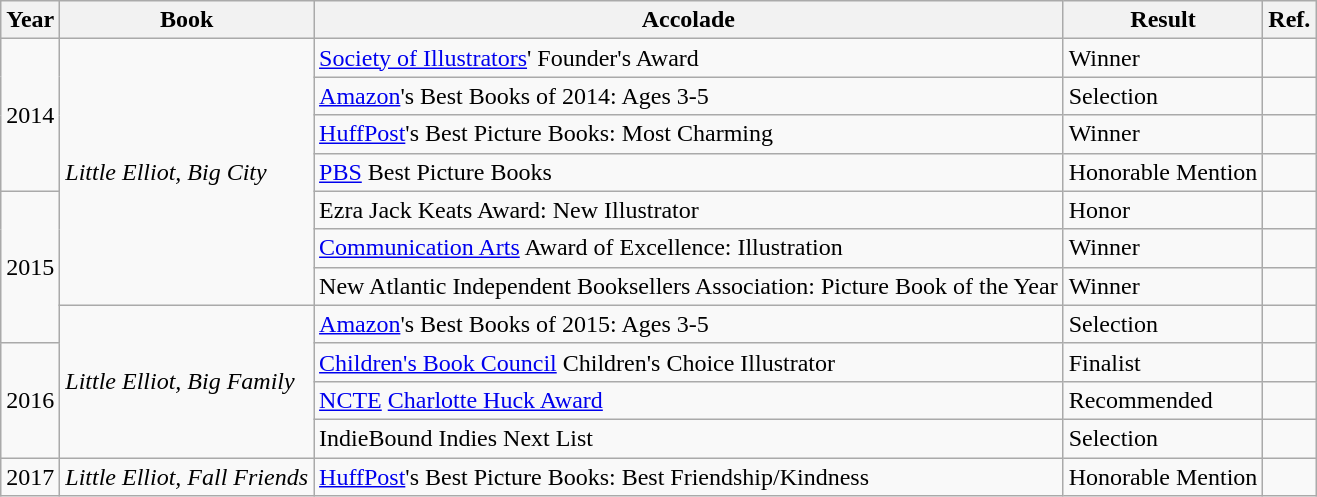<table class="wikitable">
<tr>
<th>Year</th>
<th>Book</th>
<th>Accolade</th>
<th>Result</th>
<th>Ref.</th>
</tr>
<tr>
<td rowspan="4">2014</td>
<td rowspan="7"><em>Little Elliot, Big City</em></td>
<td><a href='#'>Society of Illustrators</a>' Founder's Award</td>
<td>Winner</td>
<td></td>
</tr>
<tr>
<td><a href='#'>Amazon</a>'s Best Books of 2014: Ages 3-5</td>
<td>Selection</td>
<td></td>
</tr>
<tr>
<td><a href='#'>HuffPost</a>'s Best Picture Books: Most Charming</td>
<td>Winner</td>
<td></td>
</tr>
<tr>
<td><a href='#'>PBS</a> Best Picture Books</td>
<td>Honorable Mention</td>
<td></td>
</tr>
<tr>
<td rowspan="4">2015</td>
<td>Ezra Jack Keats Award: New Illustrator</td>
<td>Honor</td>
<td></td>
</tr>
<tr>
<td><a href='#'>Communication Arts</a> Award of Excellence: Illustration</td>
<td>Winner</td>
<td></td>
</tr>
<tr>
<td>New Atlantic Independent Booksellers Association: Picture Book of the Year</td>
<td>Winner</td>
<td></td>
</tr>
<tr>
<td rowspan="4"><em>Little Elliot, Big Family</em></td>
<td><a href='#'>Amazon</a>'s Best Books of 2015: Ages 3-5</td>
<td>Selection</td>
<td></td>
</tr>
<tr>
<td rowspan="3">2016</td>
<td><a href='#'>Children's Book Council</a> Children's Choice Illustrator</td>
<td>Finalist</td>
<td></td>
</tr>
<tr>
<td><a href='#'>NCTE</a> <a href='#'>Charlotte Huck Award</a></td>
<td>Recommended</td>
<td></td>
</tr>
<tr>
<td>IndieBound Indies Next List</td>
<td>Selection</td>
<td></td>
</tr>
<tr>
<td>2017</td>
<td><em>Little Elliot, Fall Friends</em></td>
<td><a href='#'>HuffPost</a>'s Best Picture Books: Best Friendship/Kindness</td>
<td>Honorable Mention</td>
<td></td>
</tr>
</table>
